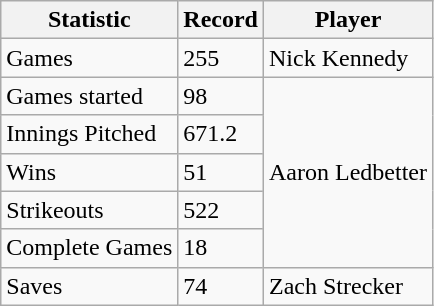<table class="wikitable">
<tr>
<th>Statistic</th>
<th>Record</th>
<th>Player</th>
</tr>
<tr>
<td>Games</td>
<td>255</td>
<td>Nick Kennedy</td>
</tr>
<tr>
<td>Games started</td>
<td>98</td>
<td rowspan="5">Aaron Ledbetter</td>
</tr>
<tr>
<td>Innings Pitched</td>
<td>671.2</td>
</tr>
<tr>
<td>Wins</td>
<td>51</td>
</tr>
<tr>
<td>Strikeouts</td>
<td>522</td>
</tr>
<tr>
<td>Complete Games</td>
<td>18</td>
</tr>
<tr>
<td>Saves</td>
<td>74</td>
<td>Zach Strecker</td>
</tr>
</table>
